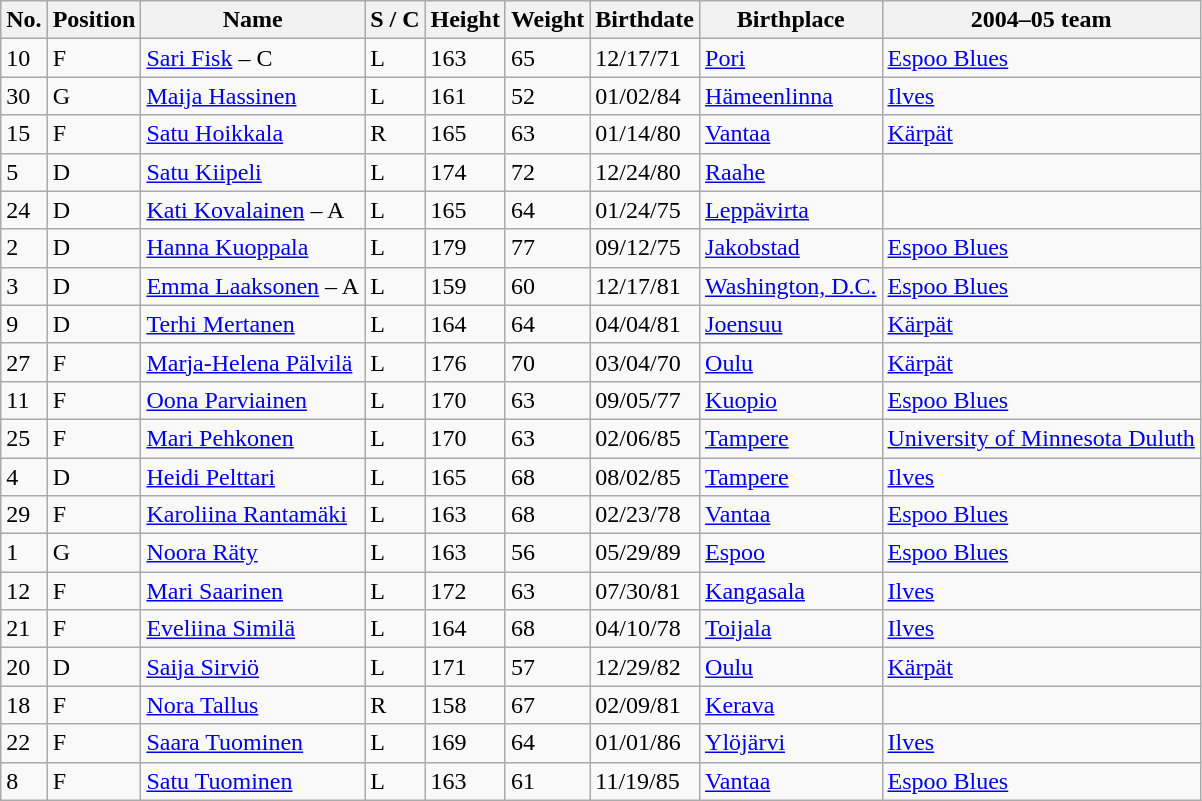<table class="wikitable">
<tr>
<th>No.</th>
<th>Position</th>
<th>Name</th>
<th>S / C</th>
<th>Height</th>
<th>Weight</th>
<th>Birthdate</th>
<th>Birthplace</th>
<th>2004–05 team</th>
</tr>
<tr>
<td>10</td>
<td>F</td>
<td><a href='#'>Sari Fisk</a> – C</td>
<td>L</td>
<td>163</td>
<td>65</td>
<td>12/17/71</td>
<td><a href='#'>Pori</a></td>
<td><a href='#'>Espoo Blues</a></td>
</tr>
<tr>
<td>30</td>
<td>G</td>
<td><a href='#'>Maija Hassinen</a></td>
<td>L</td>
<td>161</td>
<td>52</td>
<td>01/02/84</td>
<td><a href='#'>Hämeenlinna</a></td>
<td><a href='#'>Ilves</a></td>
</tr>
<tr>
<td>15</td>
<td>F</td>
<td><a href='#'>Satu Hoikkala</a></td>
<td>R</td>
<td>165</td>
<td>63</td>
<td>01/14/80</td>
<td><a href='#'>Vantaa</a></td>
<td><a href='#'>Kärpät</a></td>
</tr>
<tr>
<td>5</td>
<td>D</td>
<td><a href='#'>Satu Kiipeli</a></td>
<td>L</td>
<td>174</td>
<td>72</td>
<td>12/24/80</td>
<td><a href='#'>Raahe</a></td>
<td></td>
</tr>
<tr>
<td>24</td>
<td>D</td>
<td><a href='#'>Kati Kovalainen</a> – A</td>
<td>L</td>
<td>165</td>
<td>64</td>
<td>01/24/75</td>
<td><a href='#'>Leppävirta</a></td>
<td></td>
</tr>
<tr>
<td>2</td>
<td>D</td>
<td><a href='#'>Hanna Kuoppala</a></td>
<td>L</td>
<td>179</td>
<td>77</td>
<td>09/12/75</td>
<td><a href='#'>Jakobstad</a></td>
<td><a href='#'>Espoo Blues</a></td>
</tr>
<tr>
<td>3</td>
<td>D</td>
<td><a href='#'>Emma Laaksonen</a> – A</td>
<td>L</td>
<td>159</td>
<td>60</td>
<td>12/17/81</td>
<td><a href='#'>Washington, D.C.</a></td>
<td><a href='#'>Espoo Blues</a></td>
</tr>
<tr>
<td>9</td>
<td>D</td>
<td><a href='#'>Terhi Mertanen</a></td>
<td>L</td>
<td>164</td>
<td>64</td>
<td>04/04/81</td>
<td><a href='#'>Joensuu</a></td>
<td><a href='#'>Kärpät</a></td>
</tr>
<tr>
<td>27</td>
<td>F</td>
<td><a href='#'>Marja-Helena Pälvilä</a></td>
<td>L</td>
<td>176</td>
<td>70</td>
<td>03/04/70</td>
<td><a href='#'>Oulu</a></td>
<td><a href='#'>Kärpät</a></td>
</tr>
<tr>
<td>11</td>
<td>F</td>
<td><a href='#'>Oona Parviainen</a></td>
<td>L</td>
<td>170</td>
<td>63</td>
<td>09/05/77</td>
<td><a href='#'>Kuopio</a></td>
<td><a href='#'>Espoo Blues</a></td>
</tr>
<tr>
<td>25</td>
<td>F</td>
<td><a href='#'>Mari Pehkonen</a></td>
<td>L</td>
<td>170</td>
<td>63</td>
<td>02/06/85</td>
<td><a href='#'>Tampere</a></td>
<td><a href='#'>University of Minnesota Duluth</a></td>
</tr>
<tr>
<td>4</td>
<td>D</td>
<td><a href='#'>Heidi Pelttari</a></td>
<td>L</td>
<td>165</td>
<td>68</td>
<td>08/02/85</td>
<td><a href='#'>Tampere</a></td>
<td><a href='#'>Ilves</a></td>
</tr>
<tr>
<td>29</td>
<td>F</td>
<td><a href='#'>Karoliina Rantamäki</a></td>
<td>L</td>
<td>163</td>
<td>68</td>
<td>02/23/78</td>
<td><a href='#'>Vantaa</a></td>
<td><a href='#'>Espoo Blues</a></td>
</tr>
<tr>
<td>1</td>
<td>G</td>
<td><a href='#'>Noora Räty</a></td>
<td>L</td>
<td>163</td>
<td>56</td>
<td>05/29/89</td>
<td><a href='#'>Espoo</a></td>
<td><a href='#'>Espoo Blues</a></td>
</tr>
<tr>
<td>12</td>
<td>F</td>
<td><a href='#'>Mari Saarinen</a></td>
<td>L</td>
<td>172</td>
<td>63</td>
<td>07/30/81</td>
<td><a href='#'>Kangasala</a></td>
<td><a href='#'>Ilves</a></td>
</tr>
<tr>
<td>21</td>
<td>F</td>
<td><a href='#'>Eveliina Similä</a></td>
<td>L</td>
<td>164</td>
<td>68</td>
<td>04/10/78</td>
<td><a href='#'>Toijala</a></td>
<td><a href='#'>Ilves</a></td>
</tr>
<tr>
<td>20</td>
<td>D</td>
<td><a href='#'>Saija Sirviö</a></td>
<td>L</td>
<td>171</td>
<td>57</td>
<td>12/29/82</td>
<td><a href='#'>Oulu</a></td>
<td><a href='#'>Kärpät</a></td>
</tr>
<tr>
<td>18</td>
<td>F</td>
<td><a href='#'>Nora Tallus</a></td>
<td>R</td>
<td>158</td>
<td>67</td>
<td>02/09/81</td>
<td><a href='#'>Kerava</a></td>
<td></td>
</tr>
<tr>
<td>22</td>
<td>F</td>
<td><a href='#'>Saara Tuominen</a></td>
<td>L</td>
<td>169</td>
<td>64</td>
<td>01/01/86</td>
<td><a href='#'>Ylöjärvi</a></td>
<td><a href='#'>Ilves</a></td>
</tr>
<tr>
<td>8</td>
<td>F</td>
<td><a href='#'>Satu Tuominen</a></td>
<td>L</td>
<td>163</td>
<td>61</td>
<td>11/19/85</td>
<td><a href='#'>Vantaa</a></td>
<td><a href='#'>Espoo Blues</a></td>
</tr>
</table>
